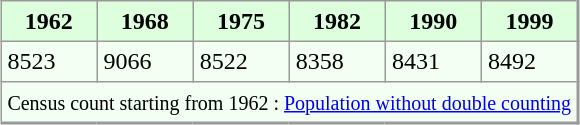<table align="center" rules="all" cellspacing="0" cellpadding="4" style="border: 1px solid #999; border-right: 2px solid #999; border-bottom:2px solid #999; background: #f3fff3">
<tr style="background: #ddffdd">
<th>1962</th>
<th>1968</th>
<th>1975</th>
<th>1982</th>
<th>1990</th>
<th>1999</th>
</tr>
<tr>
<td>8523</td>
<td>9066</td>
<td>8522</td>
<td>8358</td>
<td>8431</td>
<td>8492</td>
</tr>
<tr>
<td colspan=6 align=center><small>Census count starting from 1962 : <a href='#'>Population without double counting</a></small></td>
</tr>
</table>
